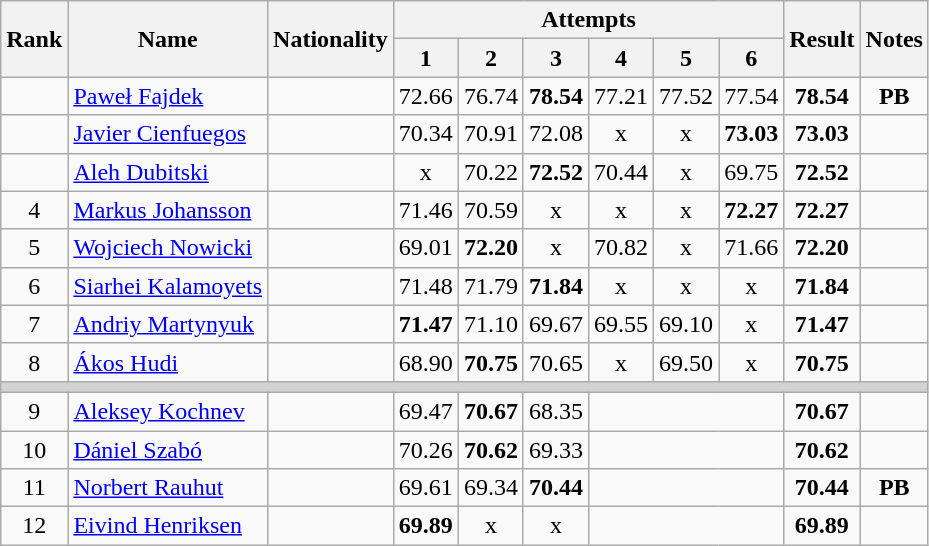<table class="wikitable sortable" style="text-align:center">
<tr>
<th rowspan=2>Rank</th>
<th rowspan=2>Name</th>
<th rowspan=2>Nationality</th>
<th colspan=6>Attempts</th>
<th rowspan=2>Result</th>
<th rowspan=2>Notes</th>
</tr>
<tr>
<th>1</th>
<th>2</th>
<th>3</th>
<th>4</th>
<th>5</th>
<th>6</th>
</tr>
<tr>
<td></td>
<td align=left><a href='#'>Paweł Fajdek</a></td>
<td align=left></td>
<td>72.66</td>
<td>76.74</td>
<td><strong>78.54</strong></td>
<td>77.21</td>
<td>77.52</td>
<td>77.54</td>
<td><strong>78.54</strong></td>
<td><strong>PB</strong></td>
</tr>
<tr>
<td></td>
<td align=left><a href='#'>Javier Cienfuegos</a></td>
<td align=left></td>
<td>70.34</td>
<td>70.91</td>
<td>72.08</td>
<td>x</td>
<td>x</td>
<td><strong>73.03</strong></td>
<td><strong>73.03</strong></td>
<td></td>
</tr>
<tr>
<td></td>
<td align=left><a href='#'>Aleh Dubitski</a></td>
<td align=left></td>
<td>x</td>
<td>70.22</td>
<td><strong>72.52</strong></td>
<td>70.44</td>
<td>x</td>
<td>69.75</td>
<td><strong>72.52</strong></td>
<td></td>
</tr>
<tr>
<td>4</td>
<td align=left><a href='#'>Markus Johansson</a></td>
<td align=left></td>
<td>71.46</td>
<td>70.59</td>
<td>x</td>
<td>x</td>
<td>x</td>
<td><strong>72.27</strong></td>
<td><strong>72.27</strong></td>
<td></td>
</tr>
<tr>
<td>5</td>
<td align=left><a href='#'>Wojciech Nowicki</a></td>
<td align=left></td>
<td>69.01</td>
<td><strong>72.20</strong></td>
<td>x</td>
<td>70.82</td>
<td>x</td>
<td>71.66</td>
<td><strong>72.20</strong></td>
<td></td>
</tr>
<tr>
<td>6</td>
<td align=left><a href='#'>Siarhei Kalamoyets</a></td>
<td align=left></td>
<td>71.48</td>
<td>71.79</td>
<td><strong>71.84</strong></td>
<td>x</td>
<td>x</td>
<td>x</td>
<td><strong>71.84</strong></td>
<td></td>
</tr>
<tr>
<td>7</td>
<td align=left><a href='#'>Andriy Martynyuk</a></td>
<td align=left></td>
<td><strong>71.47</strong></td>
<td>71.10</td>
<td>69.67</td>
<td>69.55</td>
<td>69.10</td>
<td>x</td>
<td><strong>71.47</strong></td>
<td></td>
</tr>
<tr>
<td>8</td>
<td align=left><a href='#'>Ákos Hudi</a></td>
<td align=left></td>
<td>68.90</td>
<td><strong>70.75</strong></td>
<td>70.65</td>
<td>x</td>
<td>69.50</td>
<td>x</td>
<td><strong>70.75</strong></td>
<td></td>
</tr>
<tr>
<td colspan=11 bgcolor=lightgray></td>
</tr>
<tr>
<td>9</td>
<td align=left><a href='#'>Aleksey Kochnev</a></td>
<td align=left></td>
<td>69.47</td>
<td><strong>70.67</strong></td>
<td>68.35</td>
<td colspan=3></td>
<td><strong>70.67</strong></td>
<td></td>
</tr>
<tr>
<td>10</td>
<td align=left><a href='#'>Dániel Szabó</a></td>
<td align=left></td>
<td>70.26</td>
<td><strong>70.62</strong></td>
<td>69.33</td>
<td colspan=3></td>
<td><strong>70.62</strong></td>
<td></td>
</tr>
<tr>
<td>11</td>
<td align=left><a href='#'>Norbert Rauhut</a></td>
<td align=left></td>
<td>69.61</td>
<td>69.34</td>
<td><strong>70.44</strong></td>
<td colspan=3></td>
<td><strong>70.44</strong></td>
<td><strong>PB</strong></td>
</tr>
<tr>
<td>12</td>
<td align=left><a href='#'>Eivind Henriksen</a></td>
<td align=left></td>
<td><strong>69.89</strong></td>
<td>x</td>
<td>x</td>
<td colspan=3></td>
<td><strong>69.89</strong></td>
<td></td>
</tr>
</table>
